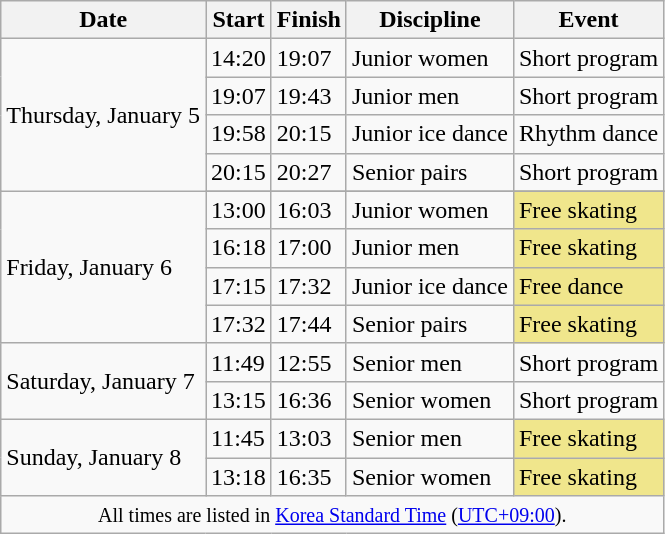<table class="wikitable">
<tr>
<th>Date</th>
<th>Start</th>
<th>Finish</th>
<th>Discipline</th>
<th>Event</th>
</tr>
<tr>
<td rowspan=4>Thursday, January 5</td>
<td>14:20</td>
<td>19:07</td>
<td>Junior women</td>
<td>Short program</td>
</tr>
<tr>
<td>19:07</td>
<td>19:43</td>
<td>Junior men</td>
<td>Short program</td>
</tr>
<tr>
<td>19:58</td>
<td>20:15</td>
<td>Junior ice dance</td>
<td>Rhythm dance</td>
</tr>
<tr>
<td>20:15</td>
<td>20:27</td>
<td>Senior pairs</td>
<td>Short program</td>
</tr>
<tr>
<td rowspan=5>Friday, January 6</td>
</tr>
<tr>
<td>13:00</td>
<td>16:03</td>
<td>Junior women</td>
<td bgcolor=#f0e68c>Free skating</td>
</tr>
<tr>
<td>16:18</td>
<td>17:00</td>
<td>Junior men</td>
<td bgcolor=#f0e68c>Free skating</td>
</tr>
<tr>
<td>17:15</td>
<td>17:32</td>
<td>Junior ice dance</td>
<td bgcolor=#f0e68c>Free dance</td>
</tr>
<tr>
<td>17:32</td>
<td>17:44</td>
<td>Senior pairs</td>
<td bgcolor=#f0e68c>Free skating</td>
</tr>
<tr>
<td rowspan=2>Saturday, January 7</td>
<td>11:49</td>
<td>12:55</td>
<td>Senior men</td>
<td>Short program</td>
</tr>
<tr>
<td>13:15</td>
<td>16:36</td>
<td>Senior women</td>
<td>Short program</td>
</tr>
<tr>
<td rowspan=2>Sunday, January 8</td>
<td>11:45</td>
<td>13:03</td>
<td>Senior men</td>
<td bgcolor=#f0e68c>Free skating</td>
</tr>
<tr>
<td>13:18</td>
<td>16:35</td>
<td>Senior women</td>
<td bgcolor=#f0e68c>Free skating</td>
</tr>
<tr>
<td colspan=5 align=center><small> All times are listed in <a href='#'>Korea Standard Time</a> (<a href='#'>UTC+09:00</a>). </small></td>
</tr>
</table>
